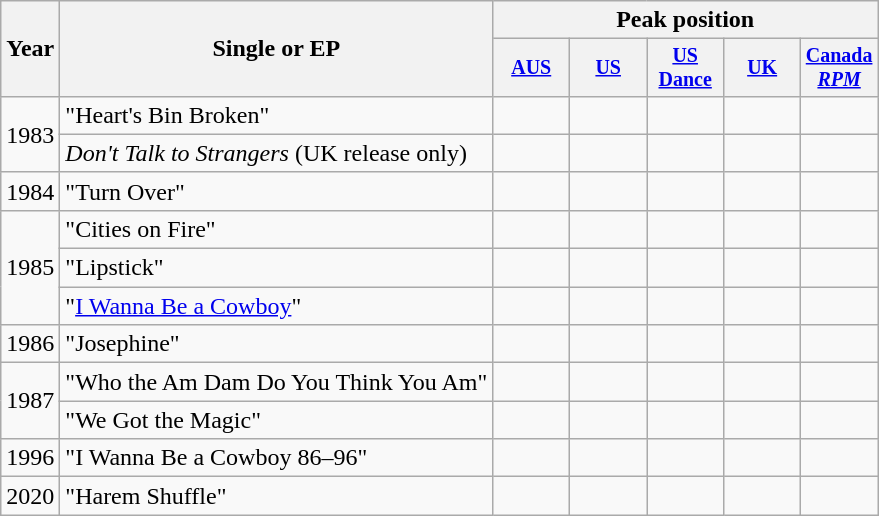<table class="wikitable">
<tr>
<th rowspan="2">Year</th>
<th rowspan="2">Single or EP</th>
<th colspan="5">Peak position</th>
</tr>
<tr style="font-size:smaller;">
<th width="45"><a href='#'>AUS</a></th>
<th width="45"><a href='#'>US</a><br></th>
<th width="45"><a href='#'>US Dance</a><br></th>
<th width="45"><a href='#'>UK</a><br></th>
<th width="45"><a href='#'>Canada <em>RPM</em></a></th>
</tr>
<tr>
<td rowspan="2">1983</td>
<td>"Heart's Bin Broken"</td>
<td></td>
<td></td>
<td></td>
<td></td>
<td></td>
</tr>
<tr>
<td><em>Don't Talk to Strangers</em> (UK release only)</td>
<td></td>
<td></td>
<td></td>
<td></td>
<td></td>
</tr>
<tr>
<td>1984</td>
<td>"Turn Over"</td>
<td></td>
<td></td>
<td></td>
<td></td>
<td></td>
</tr>
<tr>
<td rowspan="3">1985</td>
<td>"Cities on Fire"</td>
<td></td>
<td></td>
<td></td>
<td></td>
<td></td>
</tr>
<tr>
<td>"Lipstick"</td>
<td></td>
<td></td>
<td></td>
<td></td>
<td></td>
</tr>
<tr>
<td>"<a href='#'>I Wanna Be a Cowboy</a>"</td>
<td></td>
<td></td>
<td></td>
<td></td>
<td></td>
</tr>
<tr>
<td>1986</td>
<td>"Josephine"</td>
<td></td>
<td></td>
<td></td>
<td></td>
<td></td>
</tr>
<tr>
<td rowspan="2">1987</td>
<td>"Who the Am Dam Do You Think You Am"</td>
<td></td>
<td></td>
<td></td>
<td></td>
<td></td>
</tr>
<tr>
<td>"We Got the Magic"</td>
<td></td>
<td></td>
<td></td>
<td></td>
<td></td>
</tr>
<tr>
<td>1996</td>
<td>"I Wanna Be a Cowboy 86–96"</td>
<td></td>
<td></td>
<td></td>
<td></td>
<td></td>
</tr>
<tr>
<td>2020</td>
<td>"Harem Shuffle"</td>
<td></td>
<td></td>
<td></td>
<td></td>
<td></td>
</tr>
</table>
